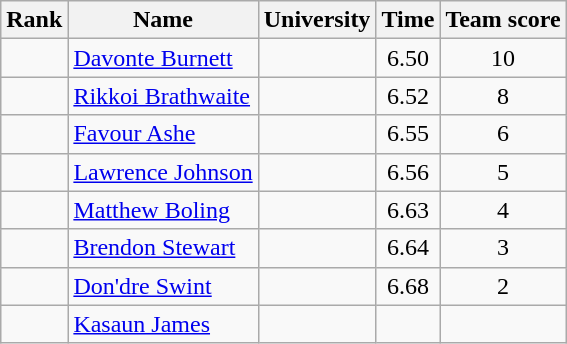<table class="wikitable sortable" style="text-align:center">
<tr>
<th>Rank</th>
<th>Name</th>
<th>University</th>
<th>Time</th>
<th>Team score</th>
</tr>
<tr>
<td></td>
<td align=left> <a href='#'>Davonte Burnett</a></td>
<td></td>
<td>6.50 </td>
<td>10</td>
</tr>
<tr>
<td></td>
<td align=left> <a href='#'>Rikkoi Brathwaite</a></td>
<td></td>
<td>6.52 </td>
<td>8</td>
</tr>
<tr>
<td></td>
<td align=left> <a href='#'>Favour Ashe</a></td>
<td></td>
<td>6.55</td>
<td>6</td>
</tr>
<tr>
<td></td>
<td align=left> <a href='#'>Lawrence Johnson</a></td>
<td></td>
<td>6.56 </td>
<td>5</td>
</tr>
<tr>
<td></td>
<td align=left> <a href='#'>Matthew Boling</a></td>
<td></td>
<td>6.63</td>
<td>4</td>
</tr>
<tr>
<td></td>
<td align=left> <a href='#'>Brendon Stewart</a></td>
<td></td>
<td>6.64</td>
<td>3</td>
</tr>
<tr>
<td></td>
<td align=left> <a href='#'>Don'dre Swint</a></td>
<td></td>
<td>6.68</td>
<td>2</td>
</tr>
<tr>
<td></td>
<td align=left> <a href='#'>Kasaun James</a></td>
<td></td>
<td></td>
<td></td>
</tr>
</table>
